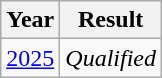<table class="wikitable" style="text-align:center">
<tr>
<th>Year</th>
<th>Result</th>
</tr>
<tr>
<td><a href='#'>2025</a></td>
<td><em>Qualified</em></td>
</tr>
</table>
